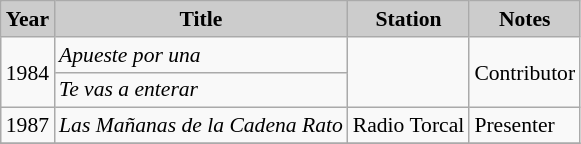<table class="wikitable" style="font-size:90%;">
<tr>
<th style="background: #CCCCCC;">Year</th>
<th style="background: #CCCCCC;">Title</th>
<th style="background: #CCCCCC;">Station</th>
<th style="background: #CCCCCC;">Notes</th>
</tr>
<tr>
<td rowspan="2">1984</td>
<td><em>Apueste por una</em></td>
<td rowspan="2"></td>
<td rowspan="2">Contributor</td>
</tr>
<tr>
<td><em>Te vas a enterar</em></td>
</tr>
<tr>
<td>1987</td>
<td><em>Las Mañanas de la Cadena Rato</em></td>
<td>Radio Torcal</td>
<td>Presenter</td>
</tr>
<tr>
</tr>
</table>
